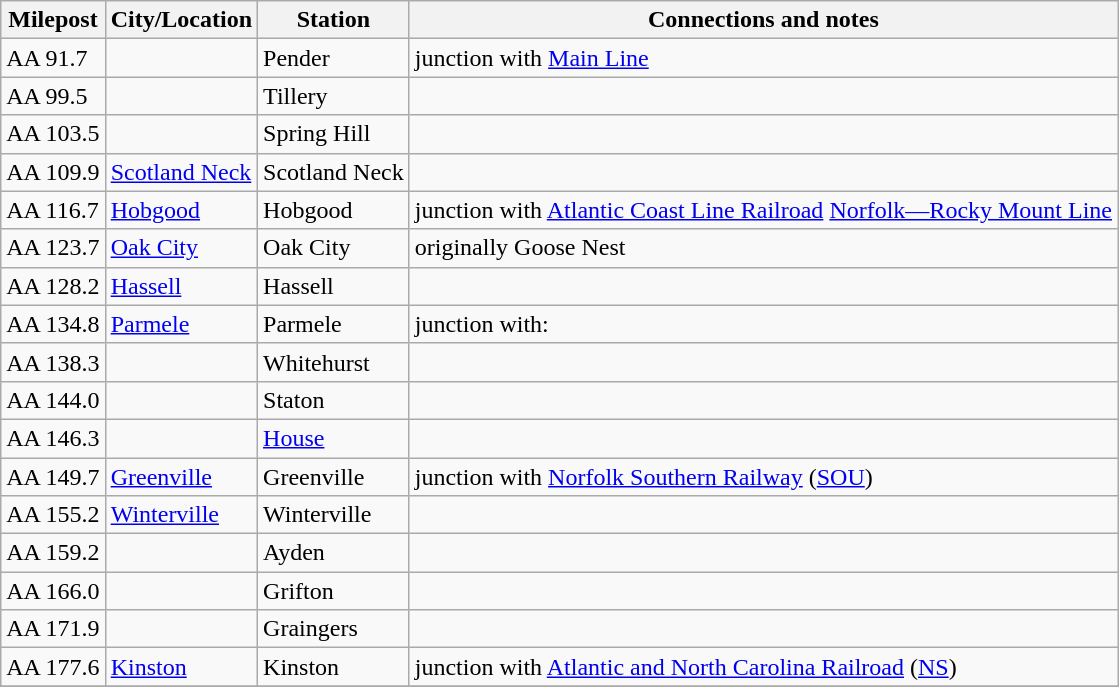<table class="wikitable">
<tr>
<th>Milepost</th>
<th>City/Location</th>
<th>Station</th>
<th>Connections and notes</th>
</tr>
<tr>
<td>AA 91.7</td>
<td></td>
<td>Pender</td>
<td>junction with <a href='#'>Main Line</a></td>
</tr>
<tr>
<td>AA 99.5</td>
<td></td>
<td>Tillery</td>
<td></td>
</tr>
<tr>
<td>AA 103.5</td>
<td></td>
<td>Spring Hill</td>
<td></td>
</tr>
<tr>
<td>AA 109.9</td>
<td><a href='#'>Scotland Neck</a></td>
<td>Scotland Neck</td>
<td></td>
</tr>
<tr>
<td>AA 116.7</td>
<td><a href='#'>Hobgood</a></td>
<td>Hobgood</td>
<td>junction with <a href='#'>Atlantic Coast Line Railroad</a> <a href='#'>Norfolk—Rocky Mount Line</a></td>
</tr>
<tr>
<td>AA 123.7</td>
<td><a href='#'>Oak City</a></td>
<td>Oak City</td>
<td>originally Goose Nest</td>
</tr>
<tr>
<td>AA 128.2</td>
<td><a href='#'>Hassell</a></td>
<td>Hassell</td>
<td></td>
</tr>
<tr>
<td>AA 134.8</td>
<td><a href='#'>Parmele</a></td>
<td>Parmele</td>
<td>junction with:<br></td>
</tr>
<tr>
<td>AA 138.3</td>
<td></td>
<td>Whitehurst</td>
<td></td>
</tr>
<tr>
<td>AA 144.0</td>
<td></td>
<td>Staton</td>
<td></td>
</tr>
<tr>
<td>AA 146.3</td>
<td></td>
<td><a href='#'>House</a></td>
<td></td>
</tr>
<tr>
<td>AA 149.7</td>
<td><a href='#'>Greenville</a></td>
<td>Greenville</td>
<td>junction with <a href='#'>Norfolk Southern Railway</a> (<a href='#'>SOU</a>)</td>
</tr>
<tr>
<td>AA 155.2</td>
<td><a href='#'>Winterville</a></td>
<td>Winterville</td>
<td></td>
</tr>
<tr>
<td>AA 159.2</td>
<td></td>
<td>Ayden</td>
<td></td>
</tr>
<tr>
<td>AA 166.0</td>
<td></td>
<td>Grifton</td>
<td></td>
</tr>
<tr>
<td>AA 171.9</td>
<td></td>
<td>Graingers</td>
<td></td>
</tr>
<tr>
<td>AA 177.6</td>
<td><a href='#'>Kinston</a></td>
<td>Kinston</td>
<td>junction with <a href='#'>Atlantic and North Carolina Railroad</a> (<a href='#'>NS</a>)</td>
</tr>
<tr>
</tr>
</table>
